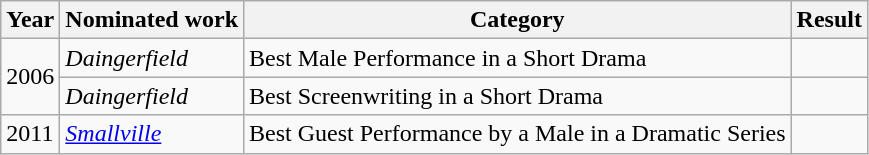<table class="wikitable sortable">
<tr>
<th>Year</th>
<th>Nominated work</th>
<th>Category</th>
<th>Result</th>
</tr>
<tr>
<td rowspan=2>2006</td>
<td><em>Daingerfield</em></td>
<td>Best Male Performance in a Short Drama</td>
<td></td>
</tr>
<tr>
<td><em>Daingerfield</em></td>
<td>Best Screenwriting in a Short Drama</td>
<td></td>
</tr>
<tr>
<td>2011</td>
<td><em><a href='#'>Smallville</a></em></td>
<td>Best Guest Performance by a Male in a Dramatic Series</td>
<td></td>
</tr>
</table>
